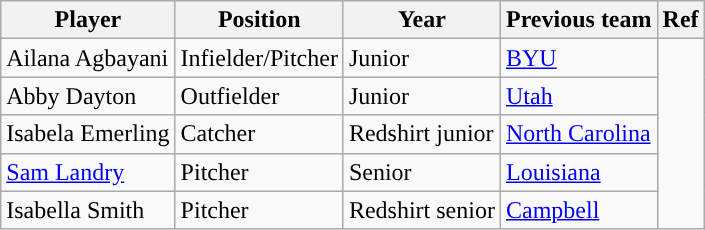<table class="wikitable sortable sortable">
<tr>
<th style="text-align:center; ">Player</th>
<th style="text-align:center; ">Position</th>
<th style="text-align:center; ">Year</th>
<th style="text-align:center; ">Previous team</th>
<th style="text-align:center; ">Ref</th>
</tr>
<tr>
<td>Ailana Agbayani</td>
<td>Infielder/Pitcher</td>
<td>Junior</td>
<td><a href='#'>BYU</a></td>
<td rowspan="5"></td>
</tr>
<tr>
<td>Abby Dayton</td>
<td>Outfielder</td>
<td>Junior</td>
<td><a href='#'>Utah</a></td>
</tr>
<tr>
<td>Isabela Emerling</td>
<td>Catcher</td>
<td> Redshirt junior</td>
<td><a href='#'>North Carolina</a></td>
</tr>
<tr>
<td><a href='#'>Sam Landry</a></td>
<td>Pitcher</td>
<td>Senior</td>
<td><a href='#'>Louisiana</a></td>
</tr>
<tr>
<td>Isabella Smith</td>
<td>Pitcher</td>
<td> Redshirt senior</td>
<td><a href='#'>Campbell</a></td>
</tr>
</table>
